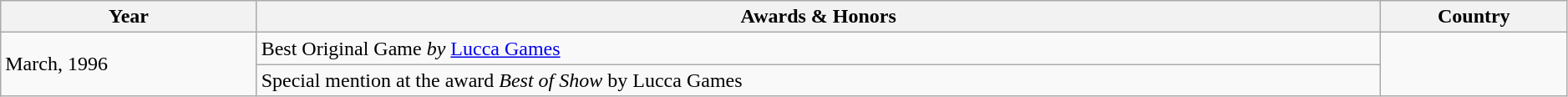<table class="wikitable sortable" width="99%">
<tr>
<th>Year</th>
<th>Awards & Honors</th>
<th>Country</th>
</tr>
<tr>
<td rowspan="2">March, 1996</td>
<td>Best Original Game <em>by</em> <a href='#'>Lucca Games</a></td>
<td rowspan="2"></td>
</tr>
<tr>
<td>Special mention at the award <em>Best of Show</em> by Lucca Games </td>
</tr>
</table>
